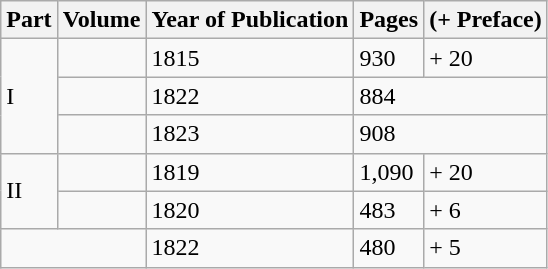<table class="wikitable">
<tr>
<th>Part</th>
<th>Volume</th>
<th>Year of Publication</th>
<th>Pages</th>
<th>(+ Preface)</th>
</tr>
<tr>
<td rowspan="3">I</td>
<td></td>
<td>1815</td>
<td>930</td>
<td>+ 20</td>
</tr>
<tr>
<td></td>
<td>1822</td>
<td colspan="2">884</td>
</tr>
<tr>
<td></td>
<td>1823</td>
<td colspan="2">908</td>
</tr>
<tr>
<td rowspan="2">II</td>
<td></td>
<td>1819</td>
<td>1,090</td>
<td>+ 20</td>
</tr>
<tr>
<td></td>
<td>1820</td>
<td>483</td>
<td>+ 6</td>
</tr>
<tr>
<td colspan="2"></td>
<td>1822</td>
<td>480</td>
<td>+ 5</td>
</tr>
</table>
